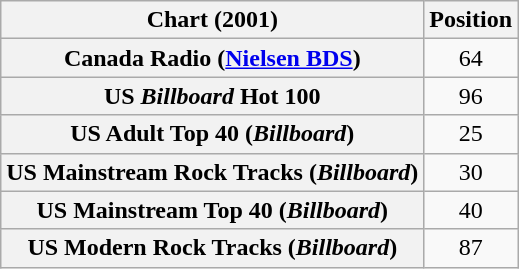<table class="wikitable sortable plainrowheaders" style="text-align:center">
<tr>
<th>Chart (2001)</th>
<th>Position</th>
</tr>
<tr>
<th scope="row">Canada Radio (<a href='#'>Nielsen BDS</a>)</th>
<td>64</td>
</tr>
<tr>
<th scope="row">US <em>Billboard</em> Hot 100</th>
<td>96</td>
</tr>
<tr>
<th scope="row">US Adult Top 40 (<em>Billboard</em>)</th>
<td>25</td>
</tr>
<tr>
<th scope="row">US Mainstream Rock Tracks (<em>Billboard</em>)</th>
<td>30</td>
</tr>
<tr>
<th scope="row">US Mainstream Top 40 (<em>Billboard</em>)</th>
<td>40</td>
</tr>
<tr>
<th scope="row">US Modern Rock Tracks (<em>Billboard</em>)</th>
<td>87</td>
</tr>
</table>
